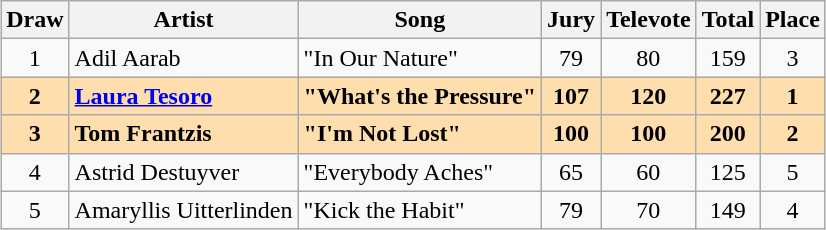<table class="wikitable sortable" style="margin: 1em auto 1em auto; text-align:center">
<tr>
<th>Draw</th>
<th>Artist</th>
<th>Song</th>
<th>Jury</th>
<th>Televote</th>
<th>Total</th>
<th>Place</th>
</tr>
<tr>
<td>1</td>
<td align="left">Adil Aarab</td>
<td align="left">"In Our Nature"</td>
<td>79</td>
<td>80</td>
<td>159</td>
<td>3</td>
</tr>
<tr style="font-weight:bold; background:navajowhite;">
<td>2</td>
<td align="left"><a href='#'>Laura Tesoro</a></td>
<td align="left">"What's the Pressure"</td>
<td>107</td>
<td>120</td>
<td>227</td>
<td>1</td>
</tr>
<tr style="font-weight:bold; background:navajowhite;">
<td>3</td>
<td align="left">Tom Frantzis</td>
<td align="left">"I'm Not Lost"</td>
<td>100</td>
<td>100</td>
<td>200</td>
<td>2</td>
</tr>
<tr>
<td>4</td>
<td align="left">Astrid Destuyver</td>
<td align="left">"Everybody Aches"</td>
<td>65</td>
<td>60</td>
<td>125</td>
<td>5</td>
</tr>
<tr>
<td>5</td>
<td align="left">Amaryllis Uitterlinden</td>
<td align="left">"Kick the Habit"</td>
<td>79</td>
<td>70</td>
<td>149</td>
<td>4</td>
</tr>
</table>
